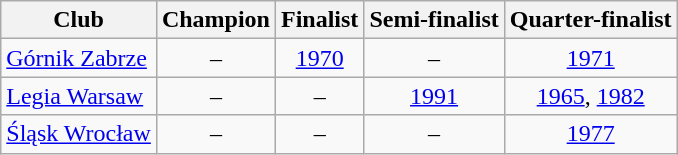<table class="wikitable" style="text-align:center">
<tr>
<th>Club</th>
<th>Champion</th>
<th>Finalist</th>
<th>Semi-finalist</th>
<th>Quarter-finalist</th>
</tr>
<tr>
<td style="text-align:left"><a href='#'>Górnik Zabrze</a></td>
<td>–</td>
<td><a href='#'>1970</a></td>
<td>–</td>
<td><a href='#'>1971</a></td>
</tr>
<tr>
<td style="text-align:left"><a href='#'>Legia Warsaw</a></td>
<td>–</td>
<td>–</td>
<td><a href='#'>1991</a></td>
<td><a href='#'>1965</a>, <a href='#'>1982</a></td>
</tr>
<tr>
<td style="text-align:left"><a href='#'>Śląsk Wrocław</a></td>
<td>–</td>
<td>–</td>
<td>–</td>
<td><a href='#'>1977</a></td>
</tr>
</table>
